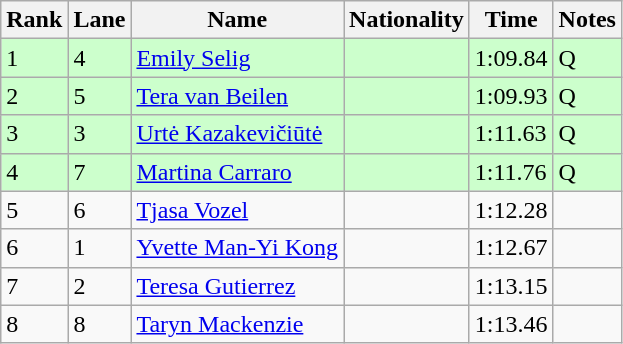<table class="wikitable">
<tr>
<th>Rank</th>
<th>Lane</th>
<th>Name</th>
<th>Nationality</th>
<th>Time</th>
<th>Notes</th>
</tr>
<tr bgcolor=ccffcc>
<td>1</td>
<td>4</td>
<td><a href='#'>Emily Selig</a></td>
<td></td>
<td>1:09.84</td>
<td>Q</td>
</tr>
<tr bgcolor=ccffcc>
<td>2</td>
<td>5</td>
<td><a href='#'>Tera van Beilen</a></td>
<td></td>
<td>1:09.93</td>
<td>Q</td>
</tr>
<tr bgcolor=ccffcc>
<td>3</td>
<td>3</td>
<td><a href='#'>Urtė Kazakevičiūtė</a></td>
<td></td>
<td>1:11.63</td>
<td>Q</td>
</tr>
<tr bgcolor=ccffcc>
<td>4</td>
<td>7</td>
<td><a href='#'>Martina Carraro</a></td>
<td></td>
<td>1:11.76</td>
<td>Q</td>
</tr>
<tr>
<td>5</td>
<td>6</td>
<td><a href='#'>Tjasa Vozel</a></td>
<td></td>
<td>1:12.28</td>
<td></td>
</tr>
<tr>
<td>6</td>
<td>1</td>
<td><a href='#'>Yvette Man-Yi Kong</a></td>
<td></td>
<td>1:12.67</td>
<td></td>
</tr>
<tr>
<td>7</td>
<td>2</td>
<td><a href='#'>Teresa Gutierrez</a></td>
<td></td>
<td>1:13.15</td>
<td></td>
</tr>
<tr>
<td>8</td>
<td>8</td>
<td><a href='#'>Taryn Mackenzie</a></td>
<td></td>
<td>1:13.46</td>
<td></td>
</tr>
</table>
